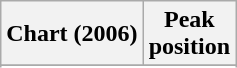<table class="wikitable sortable">
<tr>
<th>Chart (2006)</th>
<th>Peak<br>position</th>
</tr>
<tr>
</tr>
<tr>
</tr>
<tr>
</tr>
<tr>
</tr>
</table>
